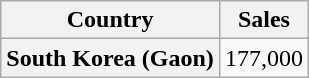<table class="wikitable plainrowheaders" style="text-align:center">
<tr>
<th>Country</th>
<th>Sales</th>
</tr>
<tr>
<th scope="row">South Korea (Gaon)</th>
<td>177,000</td>
</tr>
</table>
